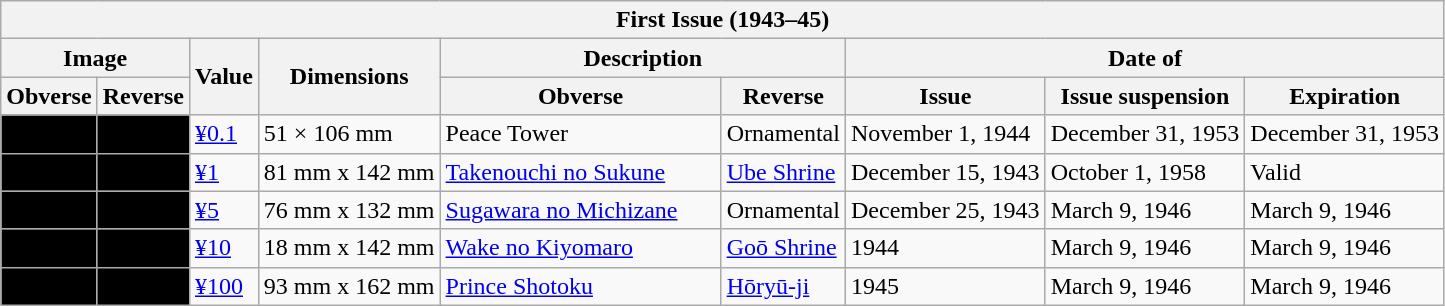<table class="wikitable">
<tr>
<th colspan="9">First Issue (1943–45)</th>
</tr>
<tr>
<th colspan="2">Image</th>
<th rowspan="2">Value</th>
<th rowspan="2">Dimensions</th>
<th colspan="2">Description</th>
<th colspan="3">Date of</th>
</tr>
<tr>
<th>Obverse</th>
<th>Reverse</th>
<th width=180>Obverse</th>
<th>Reverse</th>
<th>Issue</th>
<th>Issue suspension</th>
<th>Expiration</th>
</tr>
<tr>
<td style="text-align:center; background:#000;"></td>
<td style="text-align:center; background:#000;"></td>
<td><a href='#'>¥0.1</a></td>
<td>51 × 106 mm</td>
<td>Peace Tower</td>
<td>Ornamental</td>
<td>November 1, 1944</td>
<td>December 31, 1953</td>
<td>December 31, 1953</td>
</tr>
<tr>
<td style="text-align:center; background:#000;"></td>
<td style="text-align:center; background:#000;"></td>
<td><a href='#'>¥1</a></td>
<td>81 mm x 142 mm</td>
<td><a href='#'>Takenouchi no Sukune</a></td>
<td><a href='#'>Ube Shrine</a></td>
<td>December 15, 1943</td>
<td>October 1, 1958</td>
<td>Valid</td>
</tr>
<tr>
<td style="text-align:center; background:#000;"></td>
<td style="text-align:center; background:#000;"></td>
<td><a href='#'>¥5</a></td>
<td>76 mm x 132 mm</td>
<td><a href='#'>Sugawara no Michizane</a></td>
<td>Ornamental</td>
<td>December 25, 1943</td>
<td>March 9, 1946</td>
<td>March 9, 1946</td>
</tr>
<tr>
<td style="text-align:center; background:#000;"></td>
<td style="text-align:center; background:#000;"></td>
<td><a href='#'>¥10</a></td>
<td>18 mm x 142 mm</td>
<td><a href='#'>Wake no Kiyomaro</a></td>
<td><a href='#'>Goō Shrine</a></td>
<td>1944</td>
<td>March 9, 1946</td>
<td>March 9, 1946</td>
</tr>
<tr>
<td style="text-align:center; background:#000;"></td>
<td style="text-align:center; background:#000;"></td>
<td><a href='#'>¥100</a></td>
<td>93 mm x 162 mm</td>
<td><a href='#'>Prince Shotoku</a></td>
<td><a href='#'>Hōryū-ji</a></td>
<td>1945</td>
<td>March 9, 1946</td>
<td>March 9, 1946</td>
</tr>
</table>
